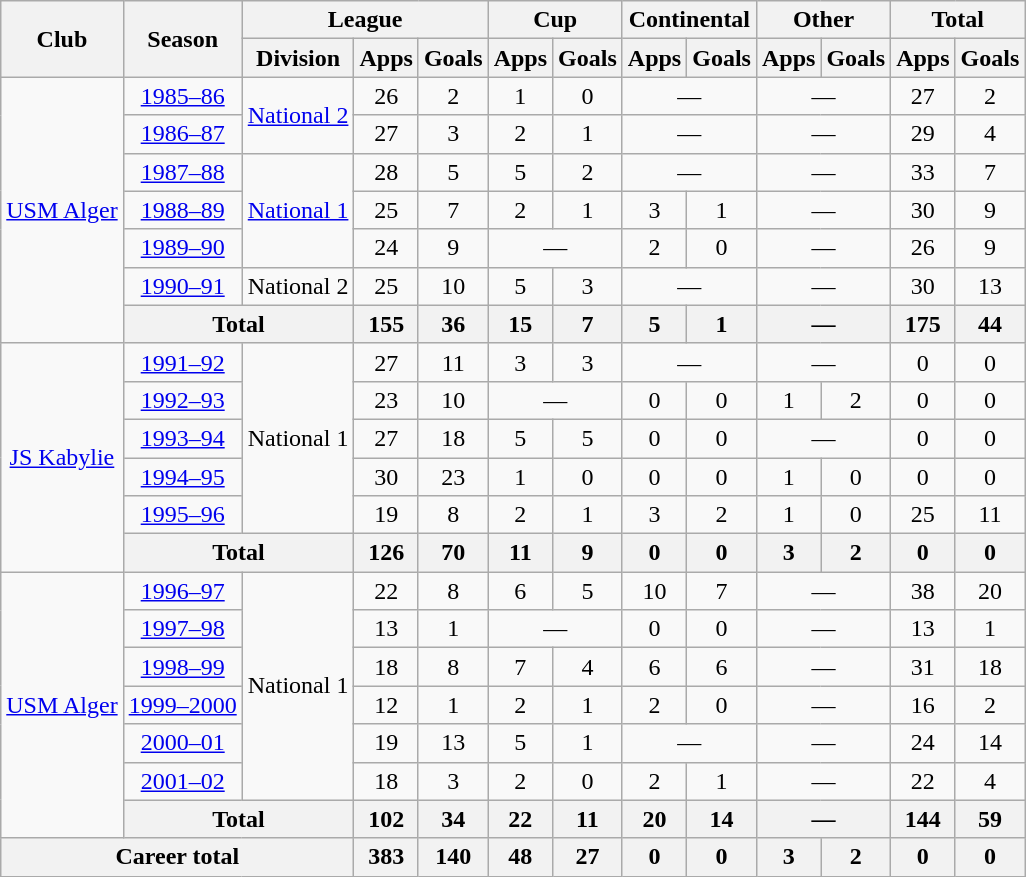<table class="wikitable" style="text-align: center">
<tr>
<th rowspan="2">Club</th>
<th rowspan="2">Season</th>
<th colspan="3">League</th>
<th colspan="2">Cup</th>
<th colspan="2">Continental</th>
<th colspan="2">Other</th>
<th colspan="2">Total</th>
</tr>
<tr>
<th>Division</th>
<th>Apps</th>
<th>Goals</th>
<th>Apps</th>
<th>Goals</th>
<th>Apps</th>
<th>Goals</th>
<th>Apps</th>
<th>Goals</th>
<th>Apps</th>
<th>Goals</th>
</tr>
<tr>
<td rowspan="7" valign="center"><a href='#'>USM Alger</a></td>
<td><a href='#'>1985–86</a></td>
<td rowspan=2><a href='#'>National 2</a></td>
<td>26</td>
<td>2</td>
<td>1</td>
<td>0</td>
<td colspan=2>—</td>
<td colspan=2>—</td>
<td>27</td>
<td>2</td>
</tr>
<tr>
<td><a href='#'>1986–87</a></td>
<td>27</td>
<td>3</td>
<td>2</td>
<td>1</td>
<td colspan=2>—</td>
<td colspan=2>—</td>
<td>29</td>
<td>4</td>
</tr>
<tr>
<td><a href='#'>1987–88</a></td>
<td rowspan=3><a href='#'>National 1</a></td>
<td>28</td>
<td>5</td>
<td>5</td>
<td>2</td>
<td colspan=2>—</td>
<td colspan=2>—</td>
<td>33</td>
<td>7</td>
</tr>
<tr>
<td><a href='#'>1988–89</a></td>
<td>25</td>
<td>7</td>
<td>2</td>
<td>1</td>
<td>3</td>
<td>1</td>
<td colspan=2>—</td>
<td>30</td>
<td>9</td>
</tr>
<tr>
<td><a href='#'>1989–90</a></td>
<td>24</td>
<td>9</td>
<td colspan=2>—</td>
<td>2</td>
<td>0</td>
<td colspan=2>—</td>
<td>26</td>
<td>9</td>
</tr>
<tr>
<td><a href='#'>1990–91</a></td>
<td>National 2</td>
<td>25</td>
<td>10</td>
<td>5</td>
<td>3</td>
<td colspan=2>—</td>
<td colspan=2>—</td>
<td>30</td>
<td>13</td>
</tr>
<tr>
<th colspan="2">Total</th>
<th>155</th>
<th>36</th>
<th>15</th>
<th>7</th>
<th>5</th>
<th>1</th>
<th colspan=2>—</th>
<th>175</th>
<th>44</th>
</tr>
<tr>
<td rowspan="6" valign="center"><a href='#'>JS Kabylie</a></td>
<td><a href='#'>1991–92</a></td>
<td rowspan=5>National 1</td>
<td>27</td>
<td>11</td>
<td>3</td>
<td>3</td>
<td colspan=2>—</td>
<td colspan=2>—</td>
<td>0</td>
<td>0</td>
</tr>
<tr>
<td><a href='#'>1992–93</a></td>
<td>23</td>
<td>10</td>
<td colspan=2>—</td>
<td>0</td>
<td>0</td>
<td>1</td>
<td>2</td>
<td>0</td>
<td>0</td>
</tr>
<tr>
<td><a href='#'>1993–94</a></td>
<td>27</td>
<td>18</td>
<td>5</td>
<td>5</td>
<td>0</td>
<td>0</td>
<td colspan=2>—</td>
<td>0</td>
<td>0</td>
</tr>
<tr>
<td><a href='#'>1994–95</a></td>
<td>30</td>
<td>23</td>
<td>1</td>
<td>0</td>
<td>0</td>
<td>0</td>
<td>1</td>
<td>0</td>
<td>0</td>
<td>0</td>
</tr>
<tr>
<td><a href='#'>1995–96</a></td>
<td>19</td>
<td>8</td>
<td>2</td>
<td>1</td>
<td>3</td>
<td>2</td>
<td>1</td>
<td>0</td>
<td>25</td>
<td>11</td>
</tr>
<tr>
<th colspan="2">Total</th>
<th>126</th>
<th>70</th>
<th>11</th>
<th>9</th>
<th>0</th>
<th>0</th>
<th>3</th>
<th>2</th>
<th>0</th>
<th>0</th>
</tr>
<tr>
<td rowspan="7" valign="center"><a href='#'>USM Alger</a></td>
<td><a href='#'>1996–97</a></td>
<td rowspan=6>National 1</td>
<td>22</td>
<td>8</td>
<td>6</td>
<td>5</td>
<td>10</td>
<td>7</td>
<td colspan=2>—</td>
<td>38</td>
<td>20</td>
</tr>
<tr>
<td><a href='#'>1997–98</a></td>
<td>13</td>
<td>1</td>
<td colspan=2>—</td>
<td>0</td>
<td>0</td>
<td colspan=2>—</td>
<td>13</td>
<td>1</td>
</tr>
<tr>
<td><a href='#'>1998–99</a></td>
<td>18</td>
<td>8</td>
<td>7</td>
<td>4</td>
<td>6</td>
<td>6</td>
<td colspan=2>—</td>
<td>31</td>
<td>18</td>
</tr>
<tr>
<td><a href='#'>1999–2000</a></td>
<td>12</td>
<td>1</td>
<td>2</td>
<td>1</td>
<td>2</td>
<td>0</td>
<td colspan=2>—</td>
<td>16</td>
<td>2</td>
</tr>
<tr>
<td><a href='#'>2000–01</a></td>
<td>19</td>
<td>13</td>
<td>5</td>
<td>1</td>
<td colspan=2>—</td>
<td colspan=2>—</td>
<td>24</td>
<td>14</td>
</tr>
<tr>
<td><a href='#'>2001–02</a></td>
<td>18</td>
<td>3</td>
<td>2</td>
<td>0</td>
<td>2</td>
<td>1</td>
<td colspan=2>—</td>
<td>22</td>
<td>4</td>
</tr>
<tr>
<th colspan="2">Total</th>
<th>102</th>
<th>34</th>
<th>22</th>
<th>11</th>
<th>20</th>
<th>14</th>
<th colspan=2>—</th>
<th>144</th>
<th>59</th>
</tr>
<tr>
<th colspan="3">Career total</th>
<th>383</th>
<th>140</th>
<th>48</th>
<th>27</th>
<th>0</th>
<th>0</th>
<th>3</th>
<th>2</th>
<th>0</th>
<th>0</th>
</tr>
</table>
